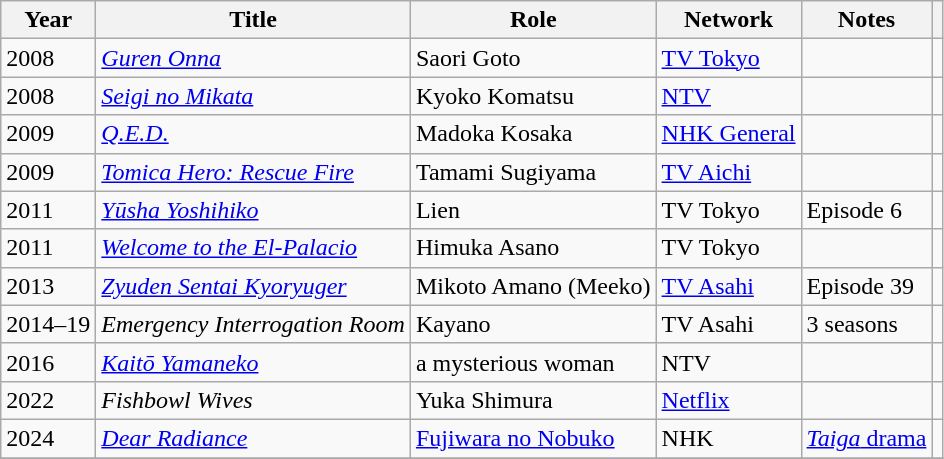<table class="wikitable">
<tr>
<th>Year</th>
<th>Title</th>
<th>Role</th>
<th>Network</th>
<th>Notes</th>
<th></th>
</tr>
<tr>
<td>2008</td>
<td><em><a href='#'>Guren Onna</a></em></td>
<td>Saori Goto</td>
<td><a href='#'>TV Tokyo</a></td>
<td></td>
<td></td>
</tr>
<tr>
<td>2008</td>
<td><em><a href='#'>Seigi no Mikata</a></em></td>
<td>Kyoko Komatsu</td>
<td><a href='#'>NTV</a></td>
<td></td>
<td></td>
</tr>
<tr>
<td>2009</td>
<td><em><a href='#'>Q.E.D.</a></em></td>
<td>Madoka Kosaka</td>
<td><a href='#'>NHK General</a></td>
<td></td>
<td></td>
</tr>
<tr>
<td>2009</td>
<td><em><a href='#'>Tomica Hero: Rescue Fire</a></em></td>
<td>Tamami Sugiyama</td>
<td><a href='#'>TV Aichi</a></td>
<td></td>
<td></td>
</tr>
<tr>
<td>2011</td>
<td><em><a href='#'>Yūsha Yoshihiko</a></em></td>
<td>Lien</td>
<td>TV Tokyo</td>
<td>Episode 6</td>
<td></td>
</tr>
<tr>
<td>2011</td>
<td><em><a href='#'>Welcome to the El-Palacio</a></em></td>
<td>Himuka Asano</td>
<td>TV Tokyo</td>
<td></td>
<td></td>
</tr>
<tr>
<td>2013</td>
<td><em><a href='#'>Zyuden Sentai Kyoryuger</a></em></td>
<td>Mikoto Amano (Meeko)</td>
<td><a href='#'>TV Asahi</a></td>
<td>Episode 39</td>
<td></td>
</tr>
<tr>
<td>2014–19</td>
<td><em>Emergency Interrogation Room</em></td>
<td>Kayano</td>
<td>TV Asahi</td>
<td>3 seasons</td>
<td></td>
</tr>
<tr>
<td>2016</td>
<td><em><a href='#'>Kaitō Yamaneko</a></em></td>
<td>a mysterious woman</td>
<td>NTV</td>
<td></td>
<td></td>
</tr>
<tr>
<td>2022</td>
<td><em>Fishbowl Wives</em></td>
<td>Yuka Shimura</td>
<td><a href='#'>Netflix</a></td>
<td></td>
<td></td>
</tr>
<tr>
<td>2024</td>
<td><em><a href='#'>Dear Radiance </a></em></td>
<td><a href='#'>Fujiwara no Nobuko</a></td>
<td>NHK</td>
<td><a href='#'><em>Taiga</em> drama</a></td>
<td></td>
</tr>
<tr>
</tr>
</table>
